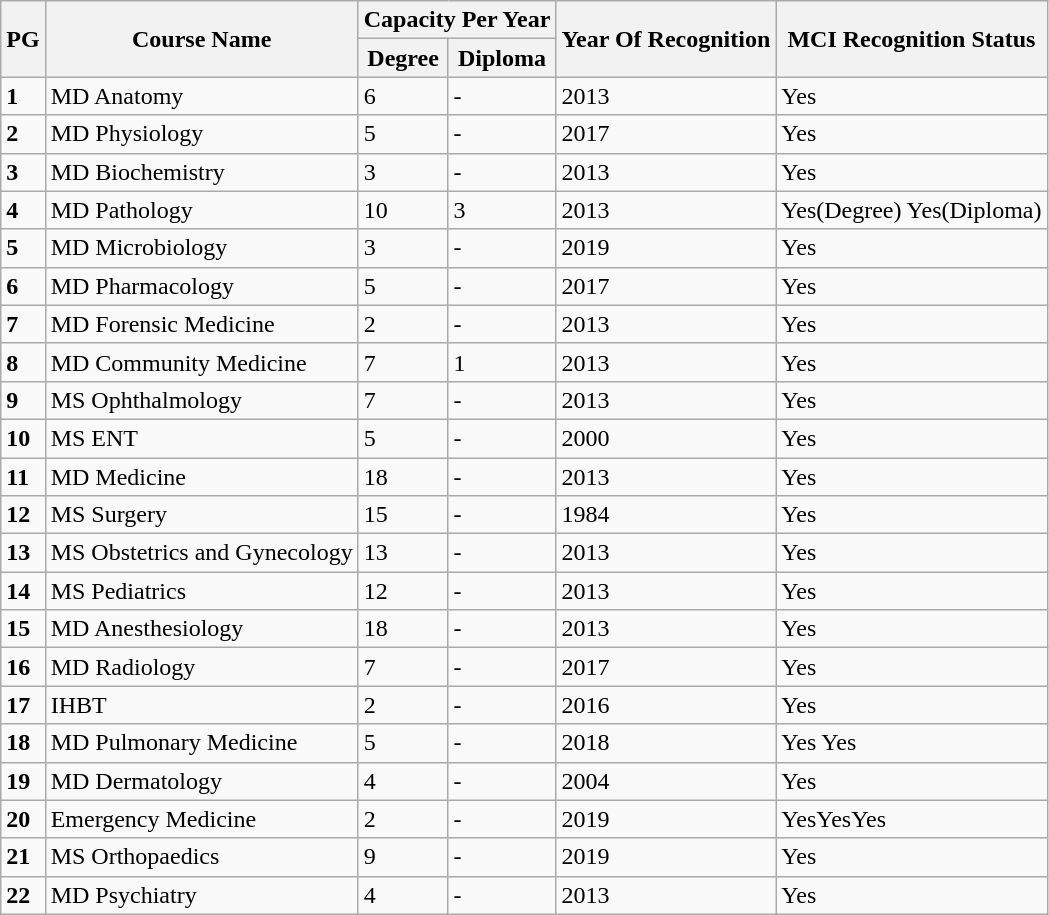<table class="wikitable">
<tr>
<th rowspan="2">PG</th>
<th rowspan="2">Course Name</th>
<th colspan="2">Capacity Per Year</th>
<th rowspan="2">Year Of Recognition</th>
<th rowspan="2">MCI Recognition Status</th>
</tr>
<tr>
<th>Degree</th>
<th>Diploma</th>
</tr>
<tr>
<td><strong>1</strong></td>
<td>MD Anatomy</td>
<td>6</td>
<td>-</td>
<td>2013</td>
<td>Yes</td>
</tr>
<tr>
<td><strong>2</strong></td>
<td>MD Physiology</td>
<td>5</td>
<td>-</td>
<td>2017</td>
<td>Yes</td>
</tr>
<tr>
<td><strong>3</strong></td>
<td>MD Biochemistry</td>
<td>3</td>
<td>-</td>
<td>2013</td>
<td>Yes</td>
</tr>
<tr>
<td><strong>4</strong></td>
<td>MD Pathology</td>
<td>10</td>
<td>3</td>
<td>2013</td>
<td>Yes(Degree) Yes(Diploma)</td>
</tr>
<tr>
<td><strong>5</strong></td>
<td>MD Microbiology</td>
<td>3</td>
<td>-</td>
<td>2019</td>
<td>Yes</td>
</tr>
<tr>
<td><strong>6</strong></td>
<td>MD Pharmacology</td>
<td>5</td>
<td>-</td>
<td>2017</td>
<td>Yes</td>
</tr>
<tr>
<td><strong>7</strong></td>
<td>MD Forensic Medicine</td>
<td>2</td>
<td>-</td>
<td>2013</td>
<td>Yes</td>
</tr>
<tr>
<td><strong>8</strong></td>
<td>MD Community Medicine</td>
<td>7</td>
<td>1</td>
<td>2013</td>
<td>Yes</td>
</tr>
<tr>
<td><strong>9</strong></td>
<td>MS Ophthalmology</td>
<td>7</td>
<td>-</td>
<td>2013</td>
<td>Yes</td>
</tr>
<tr>
<td><strong>10</strong></td>
<td>MS ENT</td>
<td>5</td>
<td>-</td>
<td>2000</td>
<td>Yes</td>
</tr>
<tr>
<td><strong>11</strong></td>
<td>MD Medicine</td>
<td>18</td>
<td>-</td>
<td>2013</td>
<td>Yes</td>
</tr>
<tr>
<td><strong>12</strong></td>
<td>MS Surgery</td>
<td>15</td>
<td>-</td>
<td>1984</td>
<td>Yes</td>
</tr>
<tr>
<td><strong>13</strong></td>
<td>MS Obstetrics and Gynecology</td>
<td>13</td>
<td>-</td>
<td>2013</td>
<td>Yes</td>
</tr>
<tr>
<td><strong>14</strong></td>
<td>MS Pediatrics</td>
<td>12</td>
<td>-</td>
<td>2013</td>
<td>Yes</td>
</tr>
<tr>
<td><strong>15</strong></td>
<td>MD Anesthesiology</td>
<td>18</td>
<td>-</td>
<td>2013</td>
<td>Yes</td>
</tr>
<tr>
<td><strong>16</strong></td>
<td>MD Radiology</td>
<td>7</td>
<td>-</td>
<td>2017</td>
<td>Yes</td>
</tr>
<tr>
<td><strong>17</strong></td>
<td>IHBT</td>
<td>2</td>
<td>-</td>
<td>2016</td>
<td>Yes</td>
</tr>
<tr>
<td><strong>18</strong></td>
<td>MD Pulmonary Medicine</td>
<td>5</td>
<td>-</td>
<td>2018</td>
<td>Yes Yes</td>
</tr>
<tr>
<td><strong>19</strong></td>
<td>MD Dermatology</td>
<td>4</td>
<td>-</td>
<td>2004</td>
<td>Yes</td>
</tr>
<tr>
<td><strong>20</strong></td>
<td>Emergency Medicine</td>
<td>2</td>
<td>-</td>
<td>2019</td>
<td>YesYesYes</td>
</tr>
<tr>
<td><strong>21</strong></td>
<td>MS Orthopaedics</td>
<td>9</td>
<td>-</td>
<td>2019</td>
<td>Yes</td>
</tr>
<tr>
<td><strong>22</strong></td>
<td>MD Psychiatry</td>
<td>4</td>
<td>-</td>
<td>2013</td>
<td>Yes</td>
</tr>
</table>
